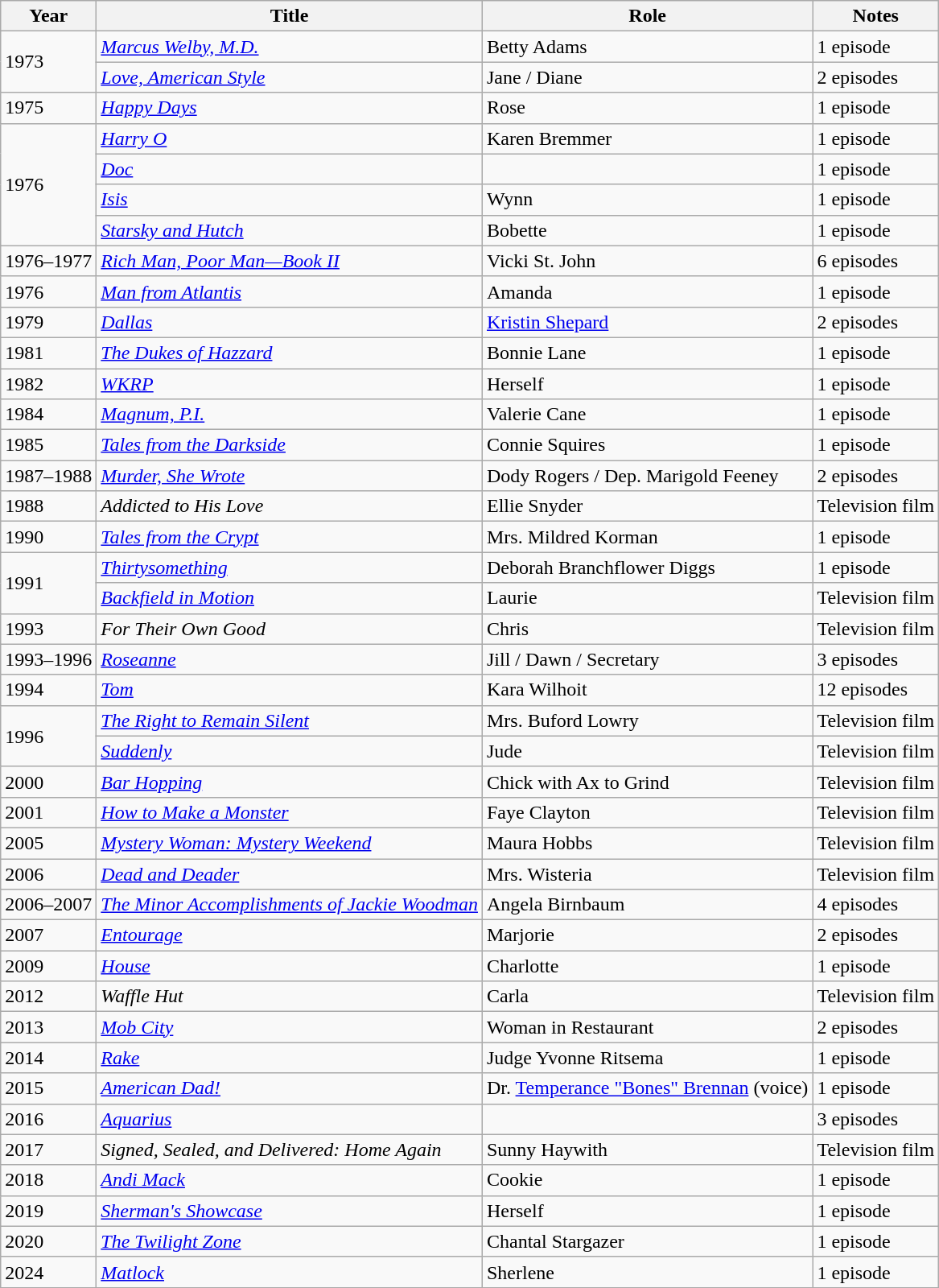<table class="wikitable sortable">
<tr>
<th>Year</th>
<th>Title</th>
<th>Role</th>
<th>Notes</th>
</tr>
<tr>
<td Rowspan="2">1973</td>
<td><em><a href='#'>Marcus Welby, M.D.</a></em></td>
<td>Betty Adams</td>
<td>1 episode</td>
</tr>
<tr>
<td><em><a href='#'>Love, American Style</a></em></td>
<td>Jane / Diane</td>
<td>2 episodes</td>
</tr>
<tr>
<td>1975</td>
<td><em><a href='#'>Happy Days</a></em></td>
<td>Rose</td>
<td>1 episode</td>
</tr>
<tr>
<td Rowspan="4">1976</td>
<td><em><a href='#'>Harry O</a></em></td>
<td>Karen Bremmer</td>
<td>1 episode</td>
</tr>
<tr>
<td><em><a href='#'>Doc</a></em></td>
<td></td>
<td>1 episode</td>
</tr>
<tr>
<td><em><a href='#'>Isis</a></em></td>
<td>Wynn</td>
<td>1 episode</td>
</tr>
<tr>
<td><em><a href='#'>Starsky and Hutch</a></em></td>
<td>Bobette</td>
<td>1 episode</td>
</tr>
<tr>
<td>1976–1977</td>
<td><em><a href='#'>Rich Man, Poor Man—Book II</a></em></td>
<td>Vicki St. John</td>
<td>6 episodes</td>
</tr>
<tr>
<td>1976</td>
<td><em><a href='#'>Man from Atlantis</a></em></td>
<td>Amanda</td>
<td>1 episode</td>
</tr>
<tr>
<td>1979</td>
<td><em><a href='#'>Dallas</a></em></td>
<td><a href='#'>Kristin Shepard</a></td>
<td>2 episodes</td>
</tr>
<tr>
<td>1981</td>
<td><em><a href='#'>The Dukes of Hazzard</a></em></td>
<td>Bonnie Lane</td>
<td>1 episode</td>
</tr>
<tr>
<td>1982</td>
<td><em><a href='#'>WKRP</a></em></td>
<td>Herself</td>
<td>1 episode</td>
</tr>
<tr>
<td>1984</td>
<td><em><a href='#'>Magnum, P.I.</a></em></td>
<td>Valerie Cane</td>
<td>1 episode</td>
</tr>
<tr>
<td>1985</td>
<td><em><a href='#'>Tales from the Darkside</a></em></td>
<td>Connie Squires</td>
<td>1 episode</td>
</tr>
<tr>
<td>1987–1988</td>
<td><em><a href='#'>Murder, She Wrote</a></em></td>
<td>Dody Rogers / Dep. Marigold Feeney</td>
<td>2 episodes</td>
</tr>
<tr>
<td>1988</td>
<td><em>Addicted to His Love</em></td>
<td>Ellie Snyder</td>
<td>Television film</td>
</tr>
<tr>
<td>1990</td>
<td><em><a href='#'>Tales from the Crypt</a></em></td>
<td>Mrs. Mildred Korman</td>
<td>1 episode</td>
</tr>
<tr>
<td rowspan="2">1991</td>
<td><em><a href='#'>Thirtysomething</a></em></td>
<td>Deborah Branchflower Diggs</td>
<td>1 episode</td>
</tr>
<tr>
<td><em><a href='#'>Backfield in Motion</a></em></td>
<td>Laurie</td>
<td>Television film</td>
</tr>
<tr>
<td>1993</td>
<td><em>For Their Own Good</em></td>
<td>Chris</td>
<td>Television film</td>
</tr>
<tr>
<td>1993–1996</td>
<td><em><a href='#'>Roseanne</a></em></td>
<td>Jill / Dawn / Secretary</td>
<td>3 episodes</td>
</tr>
<tr>
<td>1994</td>
<td><em><a href='#'>Tom</a></em></td>
<td>Kara Wilhoit</td>
<td>12 episodes</td>
</tr>
<tr>
<td Rowspan="2">1996</td>
<td><em><a href='#'>The Right to Remain Silent</a></em></td>
<td>Mrs. Buford Lowry</td>
<td>Television film</td>
</tr>
<tr>
<td><em><a href='#'>Suddenly</a></em></td>
<td>Jude</td>
<td>Television film</td>
</tr>
<tr>
<td>2000</td>
<td><em><a href='#'>Bar Hopping</a></em></td>
<td>Chick with Ax to Grind</td>
<td>Television film</td>
</tr>
<tr>
<td>2001</td>
<td><em><a href='#'>How to Make a Monster</a></em></td>
<td>Faye Clayton</td>
<td>Television film</td>
</tr>
<tr>
<td>2005</td>
<td><em><a href='#'>Mystery Woman: Mystery Weekend</a></em></td>
<td>Maura Hobbs</td>
<td>Television film</td>
</tr>
<tr>
<td>2006</td>
<td><em><a href='#'>Dead and Deader</a></em></td>
<td>Mrs. Wisteria</td>
<td>Television film</td>
</tr>
<tr>
<td>2006–2007</td>
<td><em><a href='#'>The Minor Accomplishments of Jackie Woodman</a></em></td>
<td>Angela Birnbaum</td>
<td>4 episodes</td>
</tr>
<tr>
<td>2007</td>
<td><em><a href='#'>Entourage</a></em></td>
<td>Marjorie</td>
<td>2 episodes</td>
</tr>
<tr>
<td>2009</td>
<td><em><a href='#'>House</a></em></td>
<td>Charlotte</td>
<td>1 episode</td>
</tr>
<tr>
<td>2012</td>
<td><em>Waffle Hut</em></td>
<td>Carla</td>
<td>Television film</td>
</tr>
<tr>
<td>2013</td>
<td><em><a href='#'>Mob City</a></em></td>
<td>Woman in Restaurant</td>
<td>2 episodes</td>
</tr>
<tr>
<td>2014</td>
<td><em><a href='#'>Rake</a></em></td>
<td>Judge Yvonne Ritsema</td>
<td>1 episode</td>
</tr>
<tr>
<td>2015</td>
<td><em><a href='#'>American Dad!</a></em></td>
<td>Dr. <a href='#'>Temperance "Bones" Brennan</a> (voice)</td>
<td>1 episode</td>
</tr>
<tr>
<td>2016</td>
<td><em><a href='#'>Aquarius</a></em></td>
<td></td>
<td>3 episodes</td>
</tr>
<tr>
<td>2017</td>
<td><em>Signed, Sealed, and Delivered: Home Again</em></td>
<td>Sunny Haywith</td>
<td>Television film</td>
</tr>
<tr>
<td>2018</td>
<td><em><a href='#'>Andi Mack</a></em></td>
<td>Cookie</td>
<td>1 episode</td>
</tr>
<tr>
<td>2019</td>
<td><em><a href='#'>Sherman's Showcase</a></em></td>
<td>Herself</td>
<td>1 episode</td>
</tr>
<tr>
<td>2020</td>
<td><em><a href='#'>The Twilight Zone</a></em></td>
<td>Chantal Stargazer</td>
<td>1 episode</td>
</tr>
<tr>
<td>2024</td>
<td><em><a href='#'>Matlock</a></em></td>
<td>Sherlene</td>
<td>1 episode</td>
</tr>
</table>
